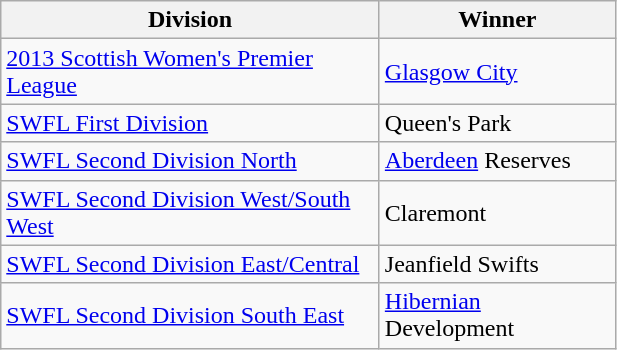<table class="wikitable">
<tr>
<th width=245>Division</th>
<th width=150>Winner</th>
</tr>
<tr>
<td><a href='#'>2013 Scottish Women's Premier League</a></td>
<td><a href='#'>Glasgow City</a></td>
</tr>
<tr>
<td><a href='#'>SWFL First Division</a></td>
<td>Queen's Park</td>
</tr>
<tr>
<td><a href='#'>SWFL Second Division North</a></td>
<td><a href='#'>Aberdeen</a> Reserves</td>
</tr>
<tr>
<td><a href='#'>SWFL Second Division West/South West</a></td>
<td>Claremont</td>
</tr>
<tr>
<td><a href='#'>SWFL Second Division East/Central</a></td>
<td>Jeanfield Swifts</td>
</tr>
<tr>
<td><a href='#'>SWFL Second Division South East</a></td>
<td><a href='#'>Hibernian</a> Development</td>
</tr>
</table>
